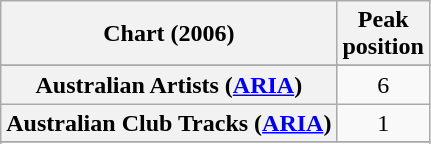<table class="wikitable sortable plainrowheaders" style="text-align:center">
<tr>
<th>Chart (2006)</th>
<th>Peak<br>position</th>
</tr>
<tr>
</tr>
<tr>
<th scope="row">Australian Artists (<a href='#'>ARIA</a>)</th>
<td>6</td>
</tr>
<tr>
<th scope="row">Australian Club Tracks (<a href='#'>ARIA</a>)</th>
<td>1</td>
</tr>
<tr>
</tr>
<tr>
</tr>
</table>
